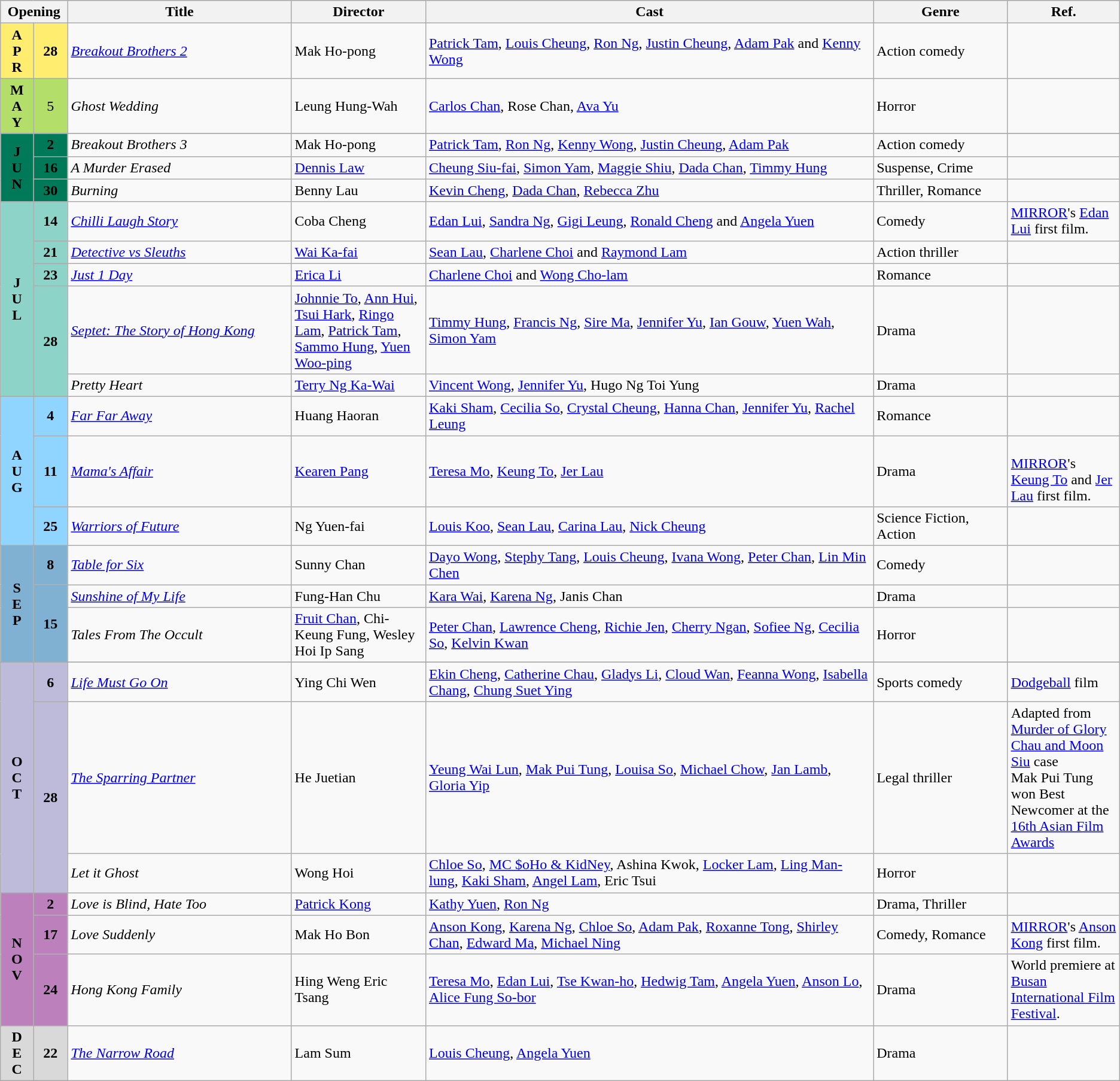<table class="wikitable">
<tr style="background:#b0e0e6; text-align:center;">
<th colspan="2" style="width:6%;"><strong>Opening</strong></th>
<th style="width:20%;"><strong>Title</strong></th>
<th style="width:12%;"><strong>Director</strong></th>
<th style="width:40%;"><strong>Cast</strong></th>
<th style="width:12%;"><strong>Genre</strong></th>
<th>Ref.</th>
</tr>
<tr>
<th rowspan="1" style="text-align:center; background:#ffed6f; text color:#000;">A<br>P<br>R</th>
<td rowspan="1" style="text-align:center; background:#ffed6f"><strong>28</strong></td>
<td><em><a href='#'>Breakout Brothers 2</a></em></td>
<td>Mak Ho-pong</td>
<td><a href='#'>Patrick Tam</a>, <a href='#'>Louis Cheung</a>, <a href='#'>Ron Ng</a>, <a href='#'>Justin Cheung</a>, <a href='#'>Adam Pak</a> and <a href='#'>Kenny Wong</a></td>
<td>Action comedy</td>
<td></td>
</tr>
<tr>
<th rowspan="1" style="text-align:center; background:#b3de69; textcolor:#000;">M<br>A<br>Y</th>
<td rowspan="1" style="text-align:center; background:#b3de69">5</td>
<td><em>Ghost Wedding</em></td>
<td>Leung Hung-Wah</td>
<td><a href='#'>Carlos Chan</a>, Rose Chan, <a href='#'>Ava Yu</a></td>
<td>Horror</td>
<td></td>
</tr>
<tr>
</tr>
<tr June!>
<th rowspan="3" style="text-align:center; background:#007958; textcolor:#000;">J<br>U<br>N</th>
<td rowspan="1" style="text-align:center; background:#007958"><strong>2</strong></td>
<td><em>Breakout Brothers 3</em></td>
<td>Mak Ho-pong</td>
<td><a href='#'>Patrick Tam</a>, <a href='#'>Ron Ng</a>, <a href='#'>Kenny Wong</a>, <a href='#'>Justin Cheung</a>, <a href='#'>Adam Pak</a></td>
<td>Action comedy</td>
<td></td>
</tr>
<tr>
<td rowspan="1" style="text-align:center; background:#007958"><strong>16</strong></td>
<td><em>A Murder Erased</em></td>
<td><a href='#'>Dennis Law</a></td>
<td><a href='#'>Cheung Siu-fai</a>, <a href='#'>Simon Yam</a>, <a href='#'>Maggie Shiu</a>, <a href='#'>Dada Chan</a>, <a href='#'>Timmy Hung</a></td>
<td>Suspense, Crime</td>
</tr>
<tr>
<td rowspan="1" style="text-align:center; background:#007958"><strong>30</strong></td>
<td><em>Burning</em></td>
<td>Benny Lau</td>
<td><a href='#'>Kevin Cheng</a>, <a href='#'>Dada Chan</a>, <a href='#'>Rebecca Zhu</a></td>
<td>Thriller, Romance</td>
<td></td>
</tr>
<tr July!>
<th rowspan="5" style="text-align:center; background:#8dd3c7; textcolor:#000;">J<br>U<br>L</th>
<td rowspan="1" style="text-align:center; background:#8dd3c7"><strong>14</strong></td>
<td><em><a href='#'>Chilli Laugh Story</a></em></td>
<td>Coba Cheng</td>
<td><a href='#'>Edan Lui</a>, <a href='#'>Sandra Ng</a>, <a href='#'>Gigi Leung</a>, <a href='#'>Ronald Cheng</a> and <a href='#'>Angela Yuen</a></td>
<td>Comedy</td>
<td><a href='#'>MIRROR</a>'s <a href='#'>Edan Lui</a> first film.</td>
</tr>
<tr>
<td rowspan="1" style="text-align:center; background:#8dd3c7"><strong>21</strong></td>
<td><em><a href='#'>Detective vs Sleuths</a></em></td>
<td><a href='#'>Wai Ka-fai</a></td>
<td><a href='#'>Sean Lau</a>, <a href='#'>Charlene Choi</a> and <a href='#'>Raymond Lam</a></td>
<td>Action thriller</td>
<td></td>
</tr>
<tr>
<td rowspan="1" style="text-align:center; background:#8dd3c7"><strong>23</strong></td>
<td><em><a href='#'>Just 1 Day</a></em></td>
<td><a href='#'>Erica Li</a></td>
<td><a href='#'>Charlene Choi</a> and <a href='#'>Wong Cho-lam</a></td>
<td>Romance</td>
<td></td>
</tr>
<tr>
<td rowspan="2" style="text-align:center; background:#8dd3c7"><strong>28</strong></td>
<td><em><a href='#'>Septet: The Story of Hong Kong</a></em></td>
<td><a href='#'>Johnnie To</a>, <a href='#'>Ann Hui</a>, <a href='#'>Tsui Hark</a>, <a href='#'>Ringo Lam</a>, <a href='#'>Patrick Tam</a>, <a href='#'>Sammo Hung</a>, <a href='#'>Yuen Woo-ping</a></td>
<td><a href='#'>Timmy Hung</a>, <a href='#'>Francis Ng</a>, <a href='#'>Sire Ma</a>, <a href='#'>Jennifer Yu</a>, <a href='#'>Ian Gouw</a>, <a href='#'>Yuen Wah</a>, <a href='#'>Simon Yam</a></td>
<td>Drama</td>
<td></td>
</tr>
<tr>
<td><em>Pretty Heart</em></td>
<td><a href='#'>Terry Ng Ka-Wai</a></td>
<td><a href='#'>Vincent Wong</a>, <a href='#'>Jennifer Yu</a>, Hugo Ng Toi Yung</td>
<td>Drama</td>
<td></td>
</tr>
<tr August!>
<th rowspan="3" style="text-align:center; background:#90d5ff; textcolor:#000;">A<br>U<br>G</th>
<td rowspan="1" style="text-align:center; background:#90d5ff"><strong>4</strong></td>
<td><em><a href='#'>Far Far Away</a></em></td>
<td>Huang Haoran</td>
<td><a href='#'>Kaki Sham</a>, <a href='#'>Cecilia So</a>, <a href='#'>Crystal Cheung</a>, <a href='#'>Hanna Chan</a>, <a href='#'>Jennifer Yu</a>, <a href='#'>Rachel Leung</a></td>
<td>Romance</td>
<td></td>
</tr>
<tr>
<td rowspan="1" style="text-align:center; background:#90d5ff"><strong>11</strong></td>
<td><em><a href='#'>Mama's Affair</a></em></td>
<td><a href='#'>Kearen Pang</a></td>
<td><a href='#'>Teresa Mo</a>, <a href='#'>Keung To</a>, <a href='#'>Jer Lau</a></td>
<td>Drama</td>
<td><br><a href='#'>MIRROR</a>'s <a href='#'>Keung To</a> and <a href='#'>Jer Lau</a> first film.</td>
</tr>
<tr>
<td rowspan="1" style="text-align:center; background:#90d5ff"><strong>25</strong></td>
<td><em><a href='#'>Warriors of Future</a></em></td>
<td>Ng Yuen-fai</td>
<td><a href='#'>Louis Koo</a>, <a href='#'>Sean Lau</a>, <a href='#'>Carina Lau</a>, <a href='#'>Nick Cheung</a></td>
<td>Science Fiction, Action</td>
<td></td>
</tr>
<tr September!>
<th rowspan="3" style="text-align:center; background:#80b1d3; textcolor:#000;">S<br>E<br>P</th>
<td rowspan="1" style="text-align:center;background:#80b1d3"><strong>8</strong></td>
<td><em><a href='#'>Table for Six</a></em></td>
<td>Sunny Chan</td>
<td><a href='#'>Dayo Wong</a>, <a href='#'>Stephy Tang</a>, <a href='#'>Louis Cheung</a>, <a href='#'>Ivana Wong</a>, <a href='#'>Peter Chan</a>, <a href='#'>Lin Min Chen</a></td>
<td>Comedy</td>
<td></td>
</tr>
<tr>
<td rowspan="2" style="text-align:center;background:#80b1d3"><strong>15</strong></td>
<td><em><a href='#'>Sunshine of My Life</a></em></td>
<td>Fung-Han Chu</td>
<td><a href='#'>Kara Wai</a>, <a href='#'>Karena Ng</a>, Janis Chan</td>
<td>Drama</td>
<td></td>
</tr>
<tr>
<td><em>Tales From The Occult</em></td>
<td><a href='#'>Fruit Chan</a>, Chi-Keung Fung, Wesley Hoi Ip Sang</td>
<td><a href='#'>Peter Chan</a>, <a href='#'>Lawrence Cheng</a>, <a href='#'>Richie Jen</a>, <a href='#'>Cherry Ngan</a>, <a href='#'>Sofiee Ng</a>, <a href='#'>Cecilia So</a>, <a href='#'>Kelvin Kwan</a></td>
<td>Horror</td>
<td></td>
</tr>
<tr>
</tr>
<tr October!>
<th rowspan="3" style="text-align:center; background:#bebada; textcolor:#000;">O<br>C<br>T</th>
<td rowspan="1" style="text-align:center; background:#bebada"><strong>6</strong></td>
<td><em><a href='#'>Life Must Go On</a></em></td>
<td>Ying Chi Wen</td>
<td><a href='#'>Ekin Cheng</a>, <a href='#'>Catherine Chau</a>, <a href='#'>Gladys Li</a>, <a href='#'>Cloud Wan</a>, <a href='#'>Feanna Wong</a>, <a href='#'>Isabella Chang</a>, <a href='#'>Chung Suet Ying</a></td>
<td>Sports comedy</td>
<td><a href='#'>Dodgeball</a> film</td>
</tr>
<tr>
<td rowspan="2" style="text-align:center; background:#bebada"><strong>28</strong></td>
<td><em><a href='#'>The Sparring Partner</a></em></td>
<td>He Juetian</td>
<td><a href='#'>Yeung Wai Lun</a>, <a href='#'>Mak Pui Tung</a>, <a href='#'>Louisa So</a>, <a href='#'>Michael Chow</a>, <a href='#'>Jan Lamb</a>, <a href='#'>Gloria Yip</a></td>
<td>Legal thriller</td>
<td> Adapted from <a href='#'>Murder of Glory Chau and Moon Siu</a> case<br>Mak Pui Tung won Best Newcomer at the <a href='#'>16th Asian Film Awards</a></td>
</tr>
<tr>
<td><em>Let it Ghost</em></td>
<td>Wong Hoi</td>
<td><a href='#'>Chloe So</a>, <a href='#'>MC $oHo & KidNey</a>, Ashina Kwok, <a href='#'>Locker Lam</a>, <a href='#'>Ling Man-lung</a>, <a href='#'>Kaki Sham</a>, <a href='#'>Angel Lam</a>, Eric Tsui</td>
<td>Horror</td>
<td></td>
</tr>
<tr>
<th rowspan="3" style="text-align:center; background:#bc80bd; textcolor:#000;">N<br>O<br>V</th>
<td rowspan="1" style="text-align:center; background:#bc80bd"><strong>2</strong></td>
<td><em>Love is Blind, Hate Too</em></td>
<td><a href='#'>Patrick Kong</a></td>
<td><a href='#'>Kathy Yuen</a>, <a href='#'>Ron Ng</a></td>
<td>Drama, Thriller</td>
</tr>
<tr>
<td rowspan="1" style="text-align:center; background:#bc80bd"><strong>17</strong></td>
<td><em>Love Suddenly</em></td>
<td>Mak Ho Bon</td>
<td><a href='#'>Anson Kong</a>, <a href='#'>Karena Ng</a>, <a href='#'>Chloe So</a>, <a href='#'>Adam Pak</a>, <a href='#'>Roxanne Tong</a>, <a href='#'>Shirley Chan</a>, <a href='#'>Edward Ma</a>, <a href='#'>Michael Ning</a></td>
<td>Comedy, Romance</td>
<td><a href='#'>MIRROR</a>'s <a href='#'>Anson Kong</a> first film.</td>
</tr>
<tr>
<td rowspan="1" style="text-align:center; background:#bc80bd"><strong>24</strong></td>
<td><em>Hong Kong Family</em></td>
<td>Hing Weng Eric Tsang</td>
<td><a href='#'>Teresa Mo</a>, <a href='#'>Edan Lui</a>, <a href='#'>Tse Kwan-ho</a>, <a href='#'>Hedwig Tam</a>, <a href='#'>Angela Yuen</a>, <a href='#'>Anson Lo</a>, <a href='#'>Alice Fung So-bor</a></td>
<td>Drama</td>
<td> World premiere at <a href='#'>Busan International Film Festival</a>.</td>
</tr>
<tr>
<th rowspan="1" style="text-align:center; background:#d9d9d9; textcolor:#000;">D<br>E<br>C</th>
<td rowspan="1" style="text-align:center; background:#d9d9d9"><strong>22</strong></td>
<td><em><a href='#'>The Narrow Road</a></em></td>
<td>Lam Sum</td>
<td><a href='#'>Louis Cheung</a>, <a href='#'>Angela Yuen</a></td>
<td>Drama</td>
<td></td>
</tr>
</table>
